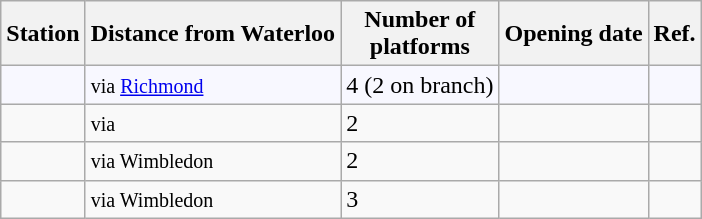<table class="wikitable sortable collapsible collapsed">
<tr>
<th scope="col">Station</th>
<th scope="col">Distance from Waterloo</th>
<th scope="col">Number of<br> platforms</th>
<th scope="col">Opening date</th>
<th scope="col" class="unsortable">Ref.</th>
</tr>
<tr style="background:#F8F8FF">
<td></td>
<td> <small>via <a href='#'>Richmond</a></small></td>
<td>4 (2 on branch)</td>
<td></td>
<td></td>
</tr>
<tr>
<td></td>
<td> <small>via </small></td>
<td>2</td>
<td></td>
<td></td>
</tr>
<tr>
<td></td>
<td> <small>via Wimbledon</small></td>
<td>2</td>
<td></td>
<td></td>
</tr>
<tr>
<td></td>
<td> <small>via Wimbledon</small></td>
<td>3</td>
<td></td>
<td></td>
</tr>
</table>
